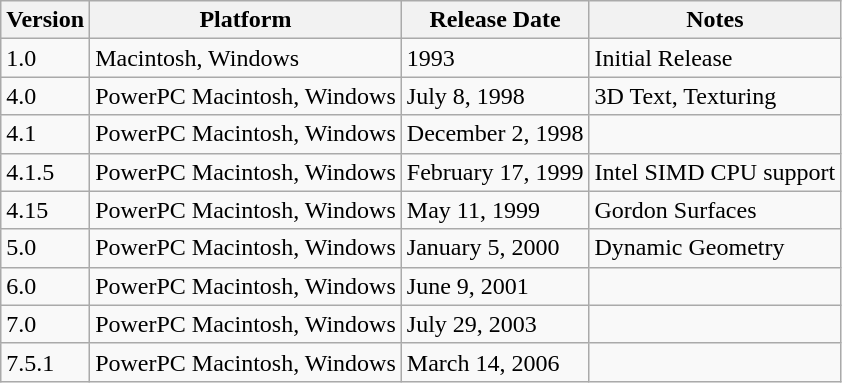<table class="wikitable">
<tr>
<th>Version</th>
<th>Platform</th>
<th>Release Date</th>
<th>Notes</th>
</tr>
<tr>
<td>1.0</td>
<td>Macintosh, Windows</td>
<td>1993</td>
<td>Initial Release</td>
</tr>
<tr>
<td>4.0</td>
<td>PowerPC Macintosh, Windows</td>
<td>July 8, 1998</td>
<td>3D Text, Texturing</td>
</tr>
<tr>
<td>4.1</td>
<td>PowerPC Macintosh, Windows</td>
<td>December 2, 1998</td>
<td></td>
</tr>
<tr>
<td>4.1.5</td>
<td>PowerPC Macintosh, Windows</td>
<td>February 17, 1999</td>
<td>Intel SIMD CPU support</td>
</tr>
<tr>
<td>4.15</td>
<td>PowerPC Macintosh, Windows</td>
<td>May 11, 1999</td>
<td>Gordon Surfaces</td>
</tr>
<tr>
<td>5.0</td>
<td>PowerPC Macintosh, Windows</td>
<td>January 5, 2000</td>
<td>Dynamic Geometry</td>
</tr>
<tr>
<td>6.0</td>
<td>PowerPC Macintosh, Windows</td>
<td>June 9, 2001</td>
<td></td>
</tr>
<tr>
<td>7.0</td>
<td>PowerPC Macintosh, Windows</td>
<td>July 29, 2003</td>
<td></td>
</tr>
<tr>
<td>7.5.1</td>
<td>PowerPC Macintosh, Windows</td>
<td>March 14, 2006</td>
<td></td>
</tr>
</table>
